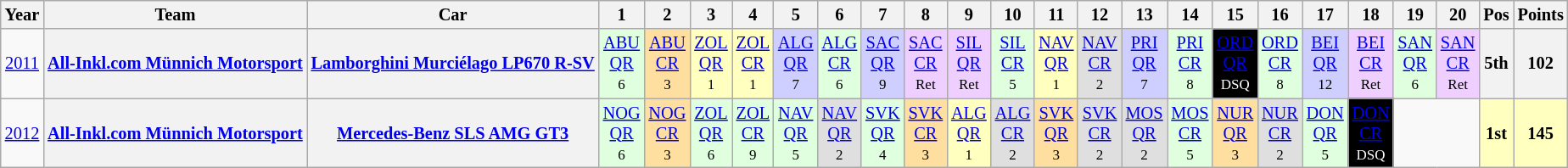<table class="wikitable" style="text-align:center; font-size:85%;">
<tr>
<th>Year</th>
<th>Team</th>
<th>Car</th>
<th>1</th>
<th>2</th>
<th>3</th>
<th>4</th>
<th>5</th>
<th>6</th>
<th>7</th>
<th>8</th>
<th>9</th>
<th>10</th>
<th>11</th>
<th>12</th>
<th>13</th>
<th>14</th>
<th>15</th>
<th>16</th>
<th>17</th>
<th>18</th>
<th>19</th>
<th>20</th>
<th>Pos</th>
<th>Points</th>
</tr>
<tr>
<td><a href='#'>2011</a></td>
<th nowrap><a href='#'>All-Inkl.com Münnich Motorsport</a></th>
<th nowrap><a href='#'>Lamborghini Murciélago LP670 R-SV</a></th>
<td style="background:#DFFFDF;"><a href='#'>ABU<br>QR</a><br><small>6<br></small></td>
<td style="background:#FFDF9F;"><a href='#'>ABU<br>CR</a><br><small>3<br></small></td>
<td style="background:#FFFFBF;"><a href='#'>ZOL<br>QR</a><br><small>1<br></small></td>
<td style="background:#FFFFBF;"><a href='#'>ZOL<br>CR</a><br><small>1<br></small></td>
<td style="background:#CFCFFF;"><a href='#'>ALG<br>QR</a><br><small>7<br></small></td>
<td style="background:#DFFFDF;"><a href='#'>ALG<br>CR</a><br><small>6<br></small></td>
<td style="background:#CFCFFF;"><a href='#'>SAC<br>QR</a><br><small>9<br></small></td>
<td style="background:#EFCFFF;"><a href='#'>SAC<br>CR</a><br><small>Ret<br></small></td>
<td style="background:#EFCFFF;"><a href='#'>SIL<br>QR</a><br><small>Ret<br></small></td>
<td style="background:#DFFFDF;"><a href='#'>SIL<br>CR</a><br><small>5<br></small></td>
<td style="background:#FFFFBF;"><a href='#'>NAV<br>QR</a><br><small>1<br></small></td>
<td style="background:#DFDFDF;"><a href='#'>NAV<br>CR</a><br><small>2<br></small></td>
<td style="background:#CFCFFF;"><a href='#'>PRI<br>QR</a><br><small>7<br></small></td>
<td style="background:#DFFFDF;"><a href='#'>PRI<br>CR</a><br><small>8<br></small></td>
<td style="background:#000000; color:white"><a href='#'><span>ORD<br>QR</span></a><br><small>DSQ<br></small></td>
<td style="background:#DFFFDF;"><a href='#'>ORD<br>CR</a><br><small>8<br></small></td>
<td style="background:#CFCFFF;"><a href='#'>BEI<br>QR</a><br><small>12<br></small></td>
<td style="background:#EFCFFF;"><a href='#'>BEI<br>CR</a><br><small>Ret<br></small></td>
<td style="background:#DFFFDF;"><a href='#'>SAN<br>QR</a><br><small>6<br></small></td>
<td style="background:#EFCFFF;"><a href='#'>SAN<br>CR</a><br><small>Ret<br></small></td>
<th>5th</th>
<th>102</th>
</tr>
<tr>
<td><a href='#'>2012</a></td>
<th nowrap><a href='#'>All-Inkl.com Münnich Motorsport</a></th>
<th nowrap><a href='#'>Mercedes-Benz SLS AMG GT3</a></th>
<td style="background:#DFFFDF;"><a href='#'>NOG<br>QR</a><br><small>6<br></small></td>
<td style="background:#FFDF9F;"><a href='#'>NOG<br>CR</a><br><small>3<br></small></td>
<td style="background:#DFFFDF;"><a href='#'>ZOL<br>QR</a><br><small>6<br></small></td>
<td style="background:#DFFFDF;"><a href='#'>ZOL<br>CR</a><br><small>9<br></small></td>
<td style="background:#DFFFDF;"><a href='#'>NAV<br>QR</a><br><small>5<br></small></td>
<td style="background:#DFDFDF;"><a href='#'>NAV<br>QR</a><br><small>2<br></small></td>
<td style="background:#DFFFDF;"><a href='#'>SVK<br>QR</a><br><small>4<br></small></td>
<td style="background:#FFDF9F;"><a href='#'>SVK<br>CR</a><br><small>3<br></small></td>
<td style="background:#FFFFBF;"><a href='#'>ALG<br>QR</a><br><small>1<br></small></td>
<td style="background:#DFDFDF;"><a href='#'>ALG<br>CR</a><br><small>2<br></small></td>
<td style="background:#FFDF9F;"><a href='#'>SVK<br>QR</a><br><small>3<br></small></td>
<td style="background:#DFDFDF;"><a href='#'>SVK<br>CR</a><br><small>2<br></small></td>
<td style="background:#DFDFDF;"><a href='#'>MOS<br>QR</a><br><small>2<br></small></td>
<td style="background:#DFFFDF;"><a href='#'>MOS<br>CR</a><br><small>5<br></small></td>
<td style="background:#FFDF9F;"><a href='#'>NUR<br>QR</a><br><small>3<br></small></td>
<td style="background:#DFDFDF;"><a href='#'>NUR<br>CR</a><br><small>2<br></small></td>
<td style="background:#DFFFDF;"><a href='#'>DON<br>QR</a><br><small>5<br></small></td>
<td style="background:#000000; color:white"><a href='#'><span>DON<br>CR</span></a><br><small>DSQ<br></small></td>
<td colspan=2></td>
<th style="background:#FFFFBF;">1st</th>
<th style="background:#FFFFBF;">145</th>
</tr>
</table>
